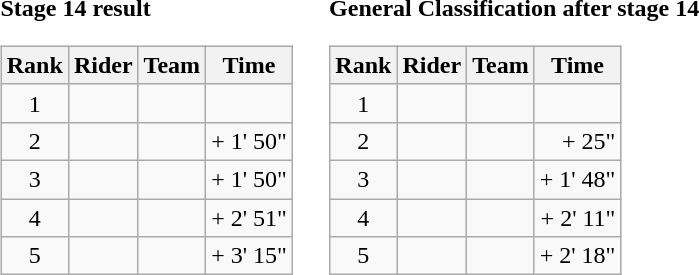<table>
<tr>
<td><strong>Stage 14 result</strong><br><table class="wikitable">
<tr>
<th scope="col">Rank</th>
<th scope="col">Rider</th>
<th scope="col">Team</th>
<th scope="col">Time</th>
</tr>
<tr>
<td style="text-align:center;">1</td>
<td></td>
<td></td>
<td style="text-align:right;"></td>
</tr>
<tr>
<td style="text-align:center;">2</td>
<td></td>
<td></td>
<td style="text-align:right;">+ 1' 50"</td>
</tr>
<tr>
<td style="text-align:center;">3</td>
<td></td>
<td></td>
<td style="text-align:right;">+ 1' 50"</td>
</tr>
<tr>
<td style="text-align:center;">4</td>
<td></td>
<td></td>
<td style="text-align:right;">+ 2' 51"</td>
</tr>
<tr>
<td style="text-align:center;">5</td>
<td></td>
<td></td>
<td style="text-align:right;">+ 3' 15"</td>
</tr>
</table>
</td>
<td></td>
<td><strong>General Classification after stage 14</strong><br><table class="wikitable">
<tr>
<th scope="col">Rank</th>
<th scope="col">Rider</th>
<th scope="col">Team</th>
<th scope="col">Time</th>
</tr>
<tr>
<td style="text-align:center;">1</td>
<td></td>
<td></td>
<td style="text-align:right;"></td>
</tr>
<tr>
<td style="text-align:center;">2</td>
<td></td>
<td></td>
<td style="text-align:right;">+ 25"</td>
</tr>
<tr>
<td style="text-align:center;">3</td>
<td></td>
<td></td>
<td style="text-align:right;">+ 1' 48"</td>
</tr>
<tr>
<td style="text-align:center;">4</td>
<td></td>
<td></td>
<td style="text-align:right;">+ 2' 11"</td>
</tr>
<tr>
<td style="text-align:center;">5</td>
<td></td>
<td></td>
<td style="text-align:right;">+ 2' 18"</td>
</tr>
</table>
</td>
</tr>
</table>
